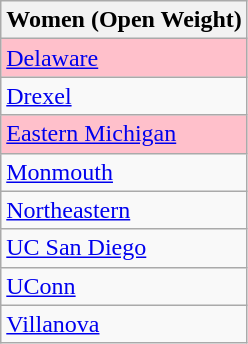<table class="wikitable">
<tr>
<th>Women (Open Weight)</th>
</tr>
<tr bgcolor=pink>
<td><a href='#'>Delaware</a></td>
</tr>
<tr>
<td><a href='#'>Drexel</a></td>
</tr>
<tr bgcolor=pink>
<td><a href='#'>Eastern Michigan</a></td>
</tr>
<tr>
<td><a href='#'>Monmouth</a></td>
</tr>
<tr>
<td><a href='#'>Northeastern</a></td>
</tr>
<tr>
<td><a href='#'>UC San Diego</a></td>
</tr>
<tr>
<td><a href='#'>UConn</a></td>
</tr>
<tr>
<td><a href='#'>Villanova</a></td>
</tr>
</table>
